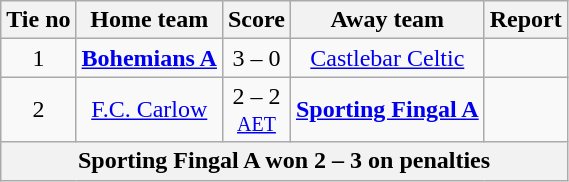<table class="wikitable" style="text-align: center">
<tr>
<th>Tie no</th>
<th>Home team</th>
<th>Score</th>
<th>Away team</th>
<th>Report</th>
</tr>
<tr>
<td>1</td>
<td><strong><a href='#'>Bohemians A</a></strong></td>
<td>3 – 0</td>
<td><a href='#'>Castlebar Celtic</a></td>
<td></td>
</tr>
<tr>
<td>2</td>
<td><a href='#'>F.C. Carlow</a></td>
<td>2 – 2<br> <small><a href='#'>AET</a></small></td>
<td><strong><a href='#'>Sporting Fingal A</a></strong></td>
<td></td>
</tr>
<tr>
<th colspan="5">Sporting Fingal A won 2 – 3 on penalties</th>
</tr>
</table>
